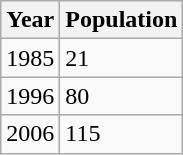<table class="wikitable">
<tr>
<th>Year</th>
<th>Population</th>
</tr>
<tr>
<td>1985</td>
<td>21</td>
</tr>
<tr>
<td>1996</td>
<td>80</td>
</tr>
<tr>
<td>2006</td>
<td>115</td>
</tr>
</table>
